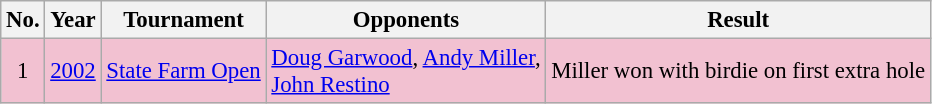<table class="wikitable" style="font-size:95%;">
<tr>
<th>No.</th>
<th>Year</th>
<th>Tournament</th>
<th>Opponents</th>
<th>Result</th>
</tr>
<tr style="background:#F2C1D1;">
<td align=center>1</td>
<td><a href='#'>2002</a></td>
<td><a href='#'>State Farm Open</a></td>
<td> <a href='#'>Doug Garwood</a>,  <a href='#'>Andy Miller</a>,<br> <a href='#'>John Restino</a></td>
<td>Miller won with birdie on first extra hole</td>
</tr>
</table>
